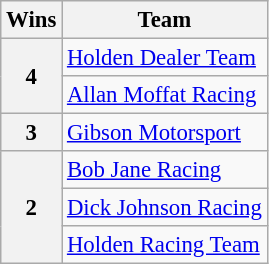<table class="wikitable" style="font-size: 95%;">
<tr>
<th>Wins</th>
<th>Team</th>
</tr>
<tr>
<th rowspan="2">4</th>
<td><a href='#'>Holden Dealer Team</a></td>
</tr>
<tr>
<td><a href='#'>Allan Moffat Racing</a></td>
</tr>
<tr>
<th>3</th>
<td><a href='#'>Gibson Motorsport</a></td>
</tr>
<tr>
<th rowspan="3">2</th>
<td><a href='#'>Bob Jane Racing</a></td>
</tr>
<tr>
<td><a href='#'>Dick Johnson Racing</a></td>
</tr>
<tr>
<td><a href='#'>Holden Racing Team</a></td>
</tr>
</table>
